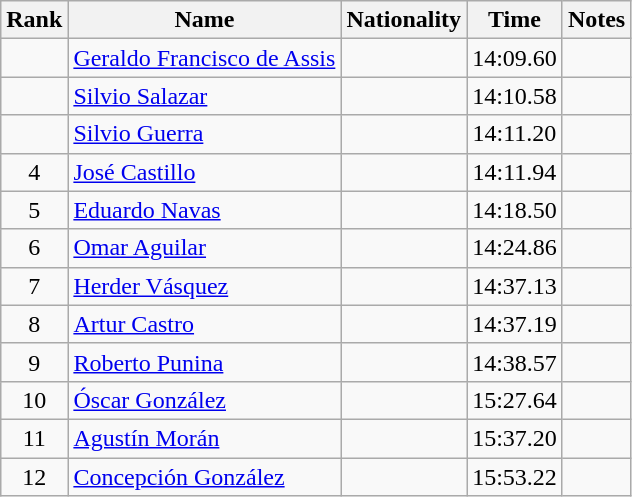<table class="wikitable sortable" style="text-align:center">
<tr>
<th>Rank</th>
<th>Name</th>
<th>Nationality</th>
<th>Time</th>
<th>Notes</th>
</tr>
<tr>
<td></td>
<td align=left><a href='#'>Geraldo Francisco de Assis</a></td>
<td align=left></td>
<td>14:09.60</td>
<td></td>
</tr>
<tr>
<td></td>
<td align=left><a href='#'>Silvio Salazar</a></td>
<td align=left></td>
<td>14:10.58</td>
<td></td>
</tr>
<tr>
<td></td>
<td align=left><a href='#'>Silvio Guerra</a></td>
<td align=left></td>
<td>14:11.20</td>
<td></td>
</tr>
<tr>
<td>4</td>
<td align=left><a href='#'>José Castillo</a></td>
<td align=left></td>
<td>14:11.94</td>
<td></td>
</tr>
<tr>
<td>5</td>
<td align=left><a href='#'>Eduardo Navas</a></td>
<td align=left></td>
<td>14:18.50</td>
<td></td>
</tr>
<tr>
<td>6</td>
<td align=left><a href='#'>Omar Aguilar</a></td>
<td align=left></td>
<td>14:24.86</td>
<td></td>
</tr>
<tr>
<td>7</td>
<td align=left><a href='#'>Herder Vásquez</a></td>
<td align=left></td>
<td>14:37.13</td>
<td></td>
</tr>
<tr>
<td>8</td>
<td align=left><a href='#'>Artur Castro</a></td>
<td align=left></td>
<td>14:37.19</td>
<td></td>
</tr>
<tr>
<td>9</td>
<td align=left><a href='#'>Roberto Punina</a></td>
<td align=left></td>
<td>14:38.57</td>
<td></td>
</tr>
<tr>
<td>10</td>
<td align=left><a href='#'>Óscar González</a></td>
<td align=left></td>
<td>15:27.64</td>
<td></td>
</tr>
<tr>
<td>11</td>
<td align=left><a href='#'>Agustín Morán</a></td>
<td align=left></td>
<td>15:37.20</td>
<td></td>
</tr>
<tr>
<td>12</td>
<td align=left><a href='#'>Concepción González</a></td>
<td align=left></td>
<td>15:53.22</td>
<td></td>
</tr>
</table>
